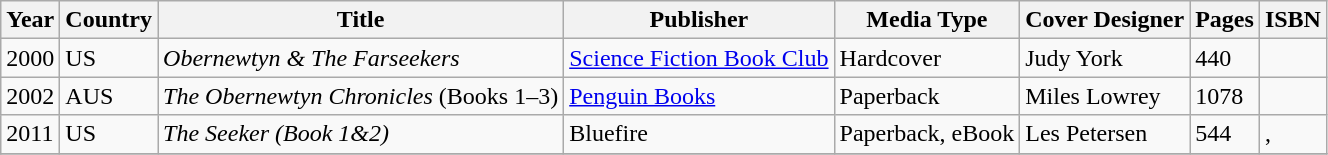<table class="wikitable">
<tr>
<th>Year</th>
<th>Country</th>
<th>Title</th>
<th>Publisher</th>
<th>Media Type</th>
<th>Cover Designer</th>
<th>Pages</th>
<th>ISBN</th>
</tr>
<tr>
<td rowspan="1">2000</td>
<td>US</td>
<td><em>Obernewtyn & The Farseekers</em></td>
<td><a href='#'>Science Fiction Book Club</a></td>
<td>Hardcover</td>
<td>Judy York</td>
<td>440</td>
<td></td>
</tr>
<tr>
<td rowspan="1">2002</td>
<td>AUS</td>
<td><em>The Obernewtyn Chronicles</em> (Books 1–3)</td>
<td><a href='#'>Penguin Books</a></td>
<td>Paperback</td>
<td>Miles Lowrey</td>
<td>1078</td>
<td></td>
</tr>
<tr>
<td rowspan="1">2011</td>
<td>US</td>
<td><em>The Seeker (Book 1&2)</em></td>
<td>Bluefire</td>
<td>Paperback, eBook</td>
<td>Les Petersen</td>
<td>544</td>
<td>, </td>
</tr>
<tr>
</tr>
</table>
